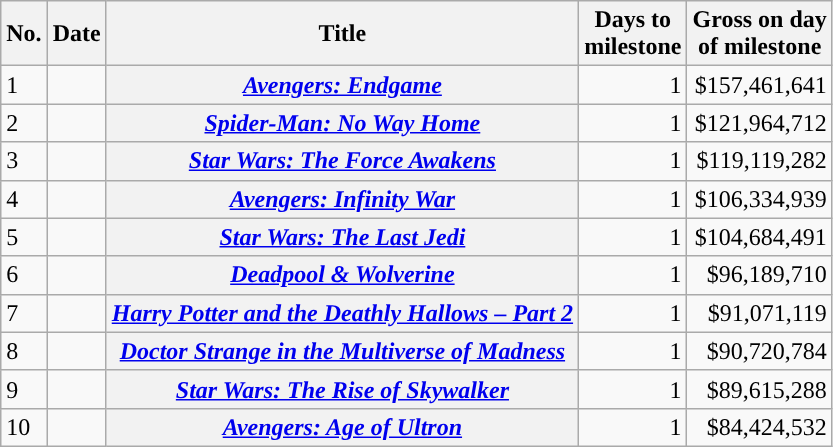<table class="wikitable">
<tr>
<th scope="col">No.</th>
<th scope="col">Date</th>
<th scope="col">Title</th>
<th scope="col">Days to <br>milestone</th>
<th scope="col">Gross on day <br>of milestone</th>
</tr>
<tr>
<td>1</td>
<td></td>
<th scope="row"><em><a href='#'>Avengers: Endgame</a></em></th>
<td style="text-align:right;">1</td>
<td style="text-align:right;">$157,461,641</td>
</tr>
<tr>
<td>2</td>
<td></td>
<th scope="row"><em><a href='#'>Spider-Man: No Way Home</a></em></th>
<td style="text-align:right;">1</td>
<td style="text-align:right;">$121,964,712</td>
</tr>
<tr>
<td>3</td>
<td></td>
<th scope="row"><em><a href='#'>Star Wars: The Force Awakens</a></em></th>
<td style="text-align:right;">1</td>
<td style="text-align:right;">$119,119,282</td>
</tr>
<tr>
<td>4</td>
<td></td>
<th scope="row"><em><a href='#'>Avengers: Infinity War</a></em></th>
<td style="text-align:right;">1</td>
<td style="text-align:right;">$106,334,939</td>
</tr>
<tr>
<td>5</td>
<td></td>
<th scope="row"><em><a href='#'>Star Wars: The Last Jedi</a></em></th>
<td style="text-align:right;">1</td>
<td style="text-align:right;">$104,684,491</td>
</tr>
<tr>
<td>6</td>
<td></td>
<th scope="row"><em><a href='#'>Deadpool & Wolverine</a></em></th>
<td style="text-align:right;">1</td>
<td style="text-align:right;">$96,189,710</td>
</tr>
<tr>
<td>7</td>
<td></td>
<th scope="row"><em><a href='#'>Harry Potter and the Deathly Hallows – Part 2</a></em></th>
<td style="text-align:right;">1</td>
<td style="text-align:right;">$91,071,119</td>
</tr>
<tr>
<td>8</td>
<td></td>
<th scope="row"><em><a href='#'>Doctor Strange in the Multiverse of Madness</a></em></th>
<td style="text-align:right;">1</td>
<td style="text-align:right;">$90,720,784</td>
</tr>
<tr>
<td>9</td>
<td></td>
<th scope="row"><em><a href='#'>Star Wars: The Rise of Skywalker</a></em></th>
<td style="text-align:right;">1</td>
<td style="text-align:right;">$89,615,288</td>
</tr>
<tr>
<td>10</td>
<td></td>
<th scope="row"><em><a href='#'>Avengers: Age of Ultron</a></em></th>
<td style="text-align:right;">1</td>
<td style="text-align:right;">$84,424,532</td>
</tr>
</table>
